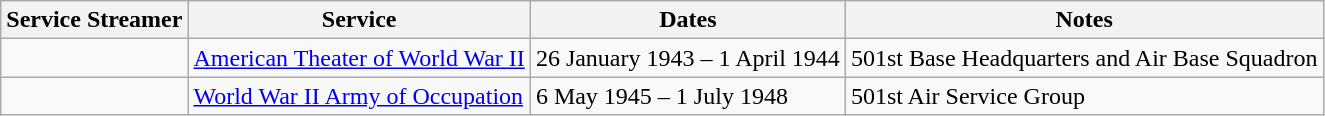<table class="wikitable">
<tr>
<th>Service Streamer</th>
<th>Service</th>
<th>Dates</th>
<th>Notes</th>
</tr>
<tr>
<td></td>
<td><a href='#'>American Theater of World War II</a></td>
<td>26 January 1943 – 1 April 1944</td>
<td>501st Base Headquarters and Air Base Squadron</td>
</tr>
<tr>
<td></td>
<td><a href='#'>World War II Army of Occupation</a></td>
<td>6 May 1945 – 1 July 1948</td>
<td>501st Air Service Group</td>
</tr>
</table>
